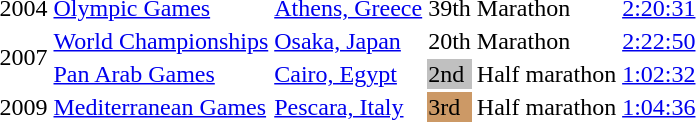<table>
<tr>
<td>2004</td>
<td><a href='#'>Olympic Games</a></td>
<td><a href='#'>Athens, Greece</a></td>
<td>39th</td>
<td>Marathon</td>
<td><a href='#'>2:20:31</a></td>
</tr>
<tr>
<td rowspan=2>2007</td>
<td><a href='#'>World Championships</a></td>
<td><a href='#'>Osaka, Japan</a></td>
<td>20th</td>
<td>Marathon</td>
<td><a href='#'>2:22:50</a></td>
</tr>
<tr>
<td><a href='#'>Pan Arab Games</a></td>
<td><a href='#'>Cairo, Egypt</a></td>
<td bgcolor=silver>2nd</td>
<td>Half marathon</td>
<td><a href='#'>1:02:32</a></td>
</tr>
<tr>
<td>2009</td>
<td><a href='#'>Mediterranean Games</a></td>
<td><a href='#'>Pescara, Italy</a></td>
<td bgcolor=cc9966>3rd</td>
<td>Half marathon</td>
<td><a href='#'>1:04:36</a></td>
</tr>
</table>
